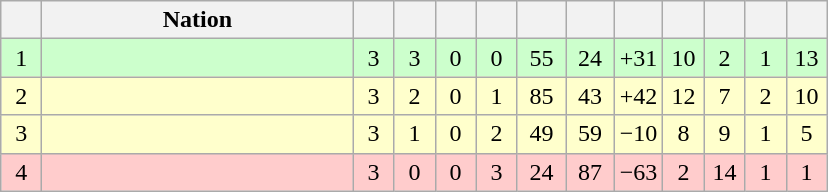<table class="wikitable" style="text-align: center">
<tr>
<th style="width:20px;"></th>
<th style="width:200px;">Nation</th>
<th style="width:20px;"></th>
<th style="width:20px;"></th>
<th style="width:20px;"></th>
<th style="width:20px;"></th>
<th style="width:25px;"></th>
<th style="width:25px;"></th>
<th style="width:25px;"></th>
<th style="width:20px;"></th>
<th style="width:20px;"></th>
<th style="width:20px;"></th>
<th style="width:20px;"></th>
</tr>
<tr style="background:#cfc;">
<td>1</td>
<td align="left"></td>
<td>3</td>
<td>3</td>
<td>0</td>
<td>0</td>
<td>55</td>
<td>24</td>
<td>+31</td>
<td>10</td>
<td>2</td>
<td>1</td>
<td>13</td>
</tr>
<tr style="background:#ffc;">
<td>2</td>
<td align="left"></td>
<td>3</td>
<td>2</td>
<td>0</td>
<td>1</td>
<td>85</td>
<td>43</td>
<td>+42</td>
<td>12</td>
<td>7</td>
<td>2</td>
<td>10</td>
</tr>
<tr style="background:#ffc;">
<td>3</td>
<td align="left"></td>
<td>3</td>
<td>1</td>
<td>0</td>
<td>2</td>
<td>49</td>
<td>59</td>
<td>−10</td>
<td>8</td>
<td>9</td>
<td>1</td>
<td>5</td>
</tr>
<tr style="background:#fcc;">
<td>4</td>
<td align="left"></td>
<td>3</td>
<td>0</td>
<td>0</td>
<td>3</td>
<td>24</td>
<td>87</td>
<td>−63</td>
<td>2</td>
<td>14</td>
<td>1</td>
<td>1</td>
</tr>
</table>
